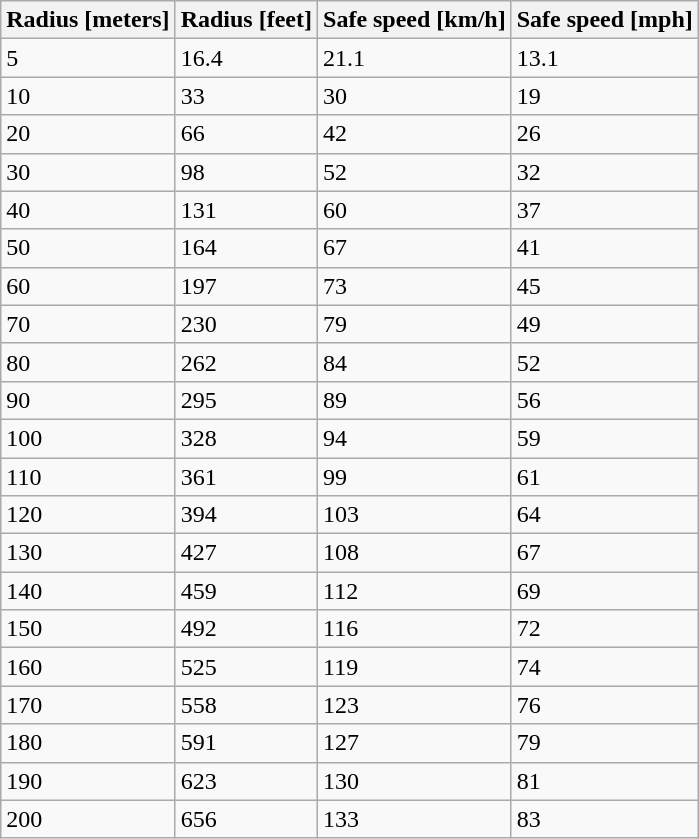<table class="wikitable">
<tr>
<th>Radius [meters]</th>
<th>Radius [feet]</th>
<th>Safe speed [km/h]</th>
<th>Safe speed [mph]</th>
</tr>
<tr>
<td>5</td>
<td>16.4</td>
<td>21.1</td>
<td>13.1</td>
</tr>
<tr>
<td>10</td>
<td>33</td>
<td>30</td>
<td>19</td>
</tr>
<tr>
<td>20</td>
<td>66</td>
<td>42</td>
<td>26</td>
</tr>
<tr>
<td>30</td>
<td>98</td>
<td>52</td>
<td>32</td>
</tr>
<tr>
<td>40</td>
<td>131</td>
<td>60</td>
<td>37</td>
</tr>
<tr>
<td>50</td>
<td>164</td>
<td>67</td>
<td>41</td>
</tr>
<tr>
<td>60</td>
<td>197</td>
<td>73</td>
<td>45</td>
</tr>
<tr>
<td>70</td>
<td>230</td>
<td>79</td>
<td>49</td>
</tr>
<tr>
<td>80</td>
<td>262</td>
<td>84</td>
<td>52</td>
</tr>
<tr>
<td>90</td>
<td>295</td>
<td>89</td>
<td>56</td>
</tr>
<tr>
<td>100</td>
<td>328</td>
<td>94</td>
<td>59</td>
</tr>
<tr>
<td>110</td>
<td>361</td>
<td>99</td>
<td>61</td>
</tr>
<tr>
<td>120</td>
<td>394</td>
<td>103</td>
<td>64</td>
</tr>
<tr>
<td>130</td>
<td>427</td>
<td>108</td>
<td>67</td>
</tr>
<tr>
<td>140</td>
<td>459</td>
<td>112</td>
<td>69</td>
</tr>
<tr>
<td>150</td>
<td>492</td>
<td>116</td>
<td>72</td>
</tr>
<tr>
<td>160</td>
<td>525</td>
<td>119</td>
<td>74</td>
</tr>
<tr>
<td>170</td>
<td>558</td>
<td>123</td>
<td>76</td>
</tr>
<tr>
<td>180</td>
<td>591</td>
<td>127</td>
<td>79</td>
</tr>
<tr>
<td>190</td>
<td>623</td>
<td>130</td>
<td>81</td>
</tr>
<tr>
<td>200</td>
<td>656</td>
<td>133</td>
<td>83</td>
</tr>
</table>
